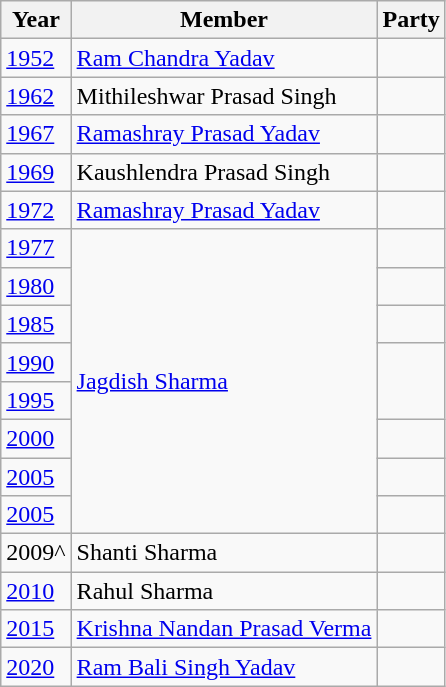<table class="wikitable sortable">
<tr>
<th>Year</th>
<th>Member</th>
<th colspan="2">Party</th>
</tr>
<tr>
<td><a href='#'>1952</a></td>
<td><a href='#'>Ram Chandra Yadav</a></td>
<td></td>
</tr>
<tr>
<td><a href='#'>1962</a></td>
<td>Mithileshwar Prasad Singh</td>
<td></td>
</tr>
<tr>
<td><a href='#'>1967</a></td>
<td><a href='#'>Ramashray Prasad Yadav</a></td>
<td></td>
</tr>
<tr>
<td><a href='#'>1969</a></td>
<td>Kaushlendra Prasad Singh</td>
<td></td>
</tr>
<tr>
<td><a href='#'>1972</a></td>
<td><a href='#'>Ramashray Prasad Yadav</a></td>
<td></td>
</tr>
<tr>
<td><a href='#'>1977</a></td>
<td rowspan="8"><a href='#'>Jagdish Sharma</a></td>
<td></td>
</tr>
<tr>
<td><a href='#'>1980</a></td>
<td></td>
</tr>
<tr>
<td><a href='#'>1985</a></td>
<td></td>
</tr>
<tr>
<td><a href='#'>1990</a></td>
</tr>
<tr>
<td><a href='#'>1995</a></td>
</tr>
<tr>
<td><a href='#'>2000</a></td>
<td></td>
</tr>
<tr>
<td><a href='#'>2005</a></td>
</tr>
<tr>
<td><a href='#'>2005</a></td>
<td></td>
</tr>
<tr>
<td>2009^</td>
<td>Shanti Sharma</td>
<td></td>
</tr>
<tr>
<td><a href='#'>2010</a></td>
<td>Rahul Sharma</td>
<td></td>
</tr>
<tr>
<td><a href='#'>2015</a></td>
<td><a href='#'>Krishna Nandan Prasad Verma</a></td>
</tr>
<tr>
<td><a href='#'>2020</a></td>
<td><a href='#'>Ram Bali Singh Yadav</a></td>
<td></td>
</tr>
</table>
